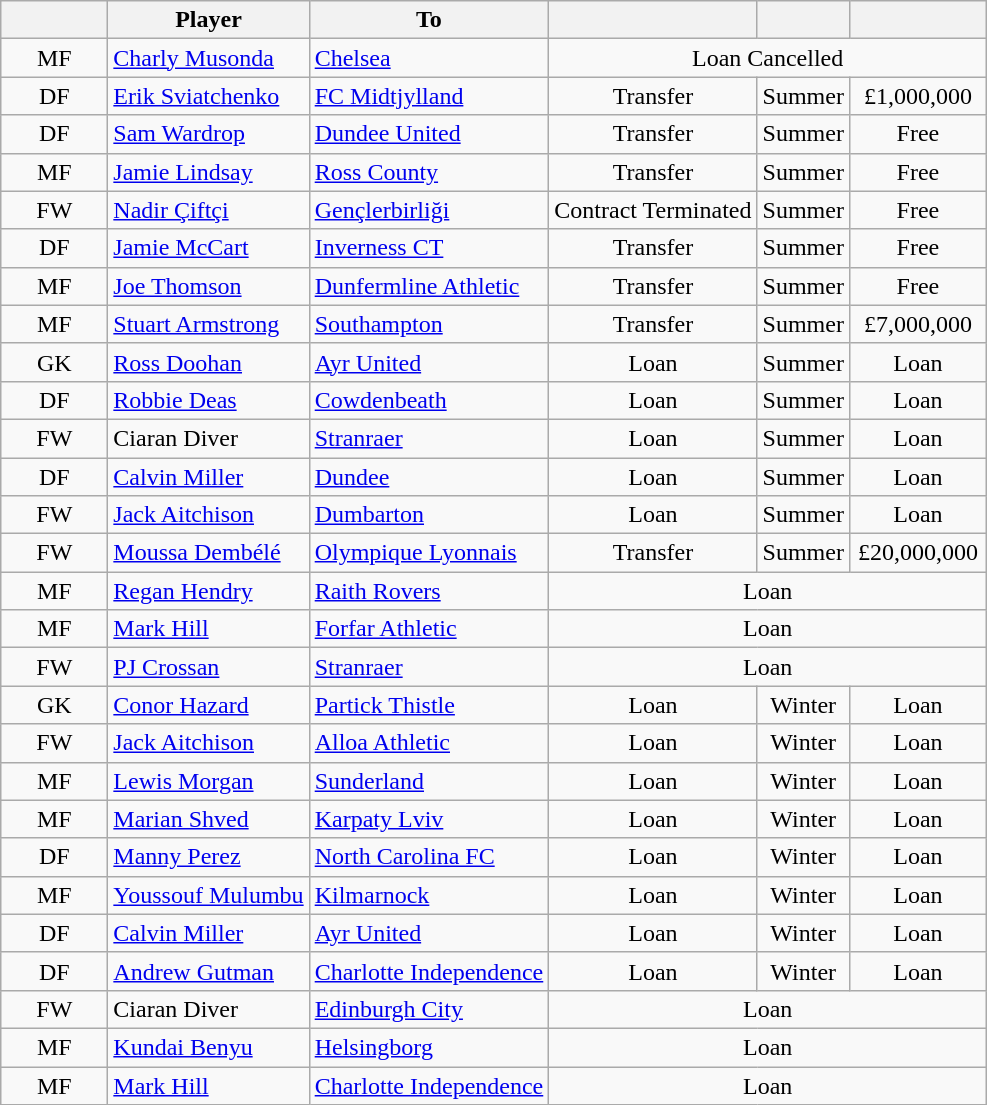<table class="wikitable sortable" style="text-align:center;">
<tr>
<th style="width:64px;"></th>
<th>Player</th>
<th>To</th>
<th></th>
<th></th>
<th style="width:84px;"></th>
</tr>
<tr>
<td>MF</td>
<td align="left"> <a href='#'>Charly Musonda</a></td>
<td style="text-align:left"> <a href='#'>Chelsea</a></td>
<td align=center colspan=3>Loan Cancelled</td>
</tr>
<tr>
<td>DF</td>
<td align="left"> <a href='#'>Erik Sviatchenko</a></td>
<td style="text-align:left"> <a href='#'>FC Midtjylland</a></td>
<td>Transfer</td>
<td>Summer</td>
<td>£1,000,000</td>
</tr>
<tr>
<td>DF</td>
<td align="left"> <a href='#'>Sam Wardrop</a></td>
<td style="text-align:left"> <a href='#'>Dundee United</a></td>
<td>Transfer</td>
<td>Summer</td>
<td>Free</td>
</tr>
<tr>
<td>MF</td>
<td align="left"> <a href='#'>Jamie Lindsay</a></td>
<td style="text-align:left"> <a href='#'>Ross County</a></td>
<td>Transfer</td>
<td>Summer</td>
<td>Free</td>
</tr>
<tr>
<td>FW</td>
<td align="left"> <a href='#'>Nadir Çiftçi</a></td>
<td style="text-align:left"> <a href='#'>Gençlerbirliği</a></td>
<td>Contract Terminated</td>
<td>Summer</td>
<td>Free</td>
</tr>
<tr>
<td>DF</td>
<td align="left"> <a href='#'>Jamie McCart</a></td>
<td style="text-align:left"> <a href='#'>Inverness CT</a></td>
<td>Transfer</td>
<td>Summer</td>
<td>Free</td>
</tr>
<tr>
<td>MF</td>
<td align="left"> <a href='#'>Joe Thomson</a></td>
<td style="text-align:left"> <a href='#'>Dunfermline Athletic</a></td>
<td>Transfer</td>
<td>Summer</td>
<td>Free</td>
</tr>
<tr>
<td>MF</td>
<td align="left"> <a href='#'>Stuart Armstrong</a></td>
<td style="text-align:left"> <a href='#'>Southampton</a></td>
<td>Transfer</td>
<td>Summer</td>
<td>£7,000,000</td>
</tr>
<tr>
<td>GK</td>
<td align="left"> <a href='#'>Ross Doohan</a></td>
<td style="text-align:left"> <a href='#'>Ayr United</a></td>
<td>Loan</td>
<td>Summer</td>
<td>Loan</td>
</tr>
<tr>
<td>DF</td>
<td align="left"> <a href='#'>Robbie Deas</a></td>
<td style="text-align:left"> <a href='#'>Cowdenbeath</a></td>
<td>Loan</td>
<td>Summer</td>
<td>Loan</td>
</tr>
<tr>
<td>FW</td>
<td align="left"> Ciaran Diver</td>
<td style="text-align:left"> <a href='#'>Stranraer</a></td>
<td>Loan</td>
<td>Summer</td>
<td>Loan</td>
</tr>
<tr>
<td>DF</td>
<td align="left"> <a href='#'>Calvin Miller</a></td>
<td style="text-align:left"> <a href='#'>Dundee</a></td>
<td>Loan</td>
<td>Summer</td>
<td>Loan</td>
</tr>
<tr>
<td>FW</td>
<td align="left"> <a href='#'>Jack Aitchison</a></td>
<td style="text-align:left"> <a href='#'>Dumbarton</a></td>
<td>Loan</td>
<td>Summer</td>
<td>Loan</td>
</tr>
<tr>
<td>FW</td>
<td align="left"> <a href='#'>Moussa Dembélé</a></td>
<td style="text-align:left"> <a href='#'>Olympique Lyonnais</a></td>
<td>Transfer</td>
<td>Summer</td>
<td>£20,000,000</td>
</tr>
<tr>
<td>MF</td>
<td align="left"> <a href='#'>Regan Hendry</a></td>
<td style="text-align:left"> <a href='#'>Raith Rovers</a></td>
<td align=center colspan=3>Loan</td>
</tr>
<tr>
<td>MF</td>
<td align="left"> <a href='#'>Mark Hill</a></td>
<td style="text-align:left"> <a href='#'>Forfar Athletic</a></td>
<td align=center colspan=3>Loan</td>
</tr>
<tr>
<td>FW</td>
<td align="left"> <a href='#'>PJ Crossan</a></td>
<td style="text-align:left"> <a href='#'>Stranraer</a></td>
<td align=center colspan=3>Loan</td>
</tr>
<tr>
<td>GK</td>
<td align="left"> <a href='#'>Conor Hazard</a></td>
<td style="text-align:left"> <a href='#'>Partick Thistle</a></td>
<td>Loan</td>
<td>Winter</td>
<td>Loan</td>
</tr>
<tr>
<td>FW</td>
<td align="left"> <a href='#'>Jack Aitchison</a></td>
<td style="text-align:left"> <a href='#'>Alloa Athletic</a></td>
<td>Loan</td>
<td>Winter</td>
<td>Loan</td>
</tr>
<tr>
<td>MF</td>
<td align="left"> <a href='#'>Lewis Morgan</a></td>
<td style="text-align:left"> <a href='#'>Sunderland</a></td>
<td>Loan</td>
<td>Winter</td>
<td>Loan</td>
</tr>
<tr>
<td>MF</td>
<td align="left"> <a href='#'>Marian Shved</a></td>
<td style="text-align:left"> <a href='#'>Karpaty Lviv</a></td>
<td>Loan</td>
<td>Winter</td>
<td>Loan</td>
</tr>
<tr>
<td>DF</td>
<td align="left"> <a href='#'>Manny Perez</a></td>
<td style="text-align:left"> <a href='#'>North Carolina FC</a></td>
<td>Loan</td>
<td>Winter</td>
<td>Loan</td>
</tr>
<tr>
<td>MF</td>
<td align="left"> <a href='#'>Youssouf Mulumbu</a></td>
<td style="text-align:left"> <a href='#'>Kilmarnock</a></td>
<td>Loan</td>
<td>Winter</td>
<td>Loan</td>
</tr>
<tr>
<td>DF</td>
<td align="left"> <a href='#'>Calvin Miller</a></td>
<td style="text-align:left"> <a href='#'>Ayr United</a></td>
<td>Loan</td>
<td>Winter</td>
<td>Loan</td>
</tr>
<tr>
<td>DF</td>
<td align="left"> <a href='#'>Andrew Gutman</a></td>
<td style="text-align:left"> <a href='#'>Charlotte Independence</a></td>
<td>Loan</td>
<td>Winter</td>
<td>Loan</td>
</tr>
<tr>
<td>FW</td>
<td align="left"> Ciaran Diver</td>
<td style="text-align:left"> <a href='#'>Edinburgh City</a></td>
<td align=center colspan=3>Loan</td>
</tr>
<tr>
<td>MF</td>
<td align="left"> <a href='#'>Kundai Benyu</a></td>
<td style="text-align:left"> <a href='#'>Helsingborg</a></td>
<td align=center colspan=3>Loan</td>
</tr>
<tr>
<td>MF</td>
<td align="left"> <a href='#'>Mark Hill</a></td>
<td style="text-align:left"> <a href='#'>Charlotte Independence</a></td>
<td align=center colspan=3>Loan</td>
</tr>
</table>
